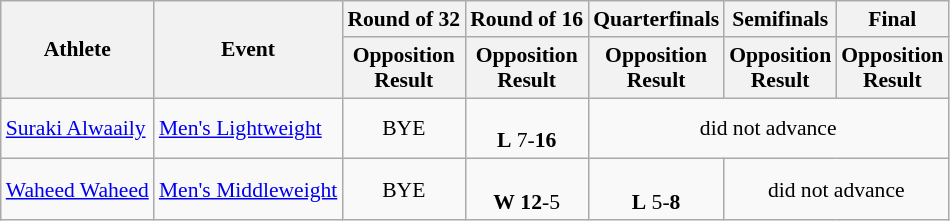<table class=wikitable style="font-size:90%">
<tr>
<th rowspan=2>Athlete</th>
<th rowspan=2>Event</th>
<th>Round of 32</th>
<th>Round of 16</th>
<th>Quarterfinals</th>
<th>Semifinals</th>
<th>Final</th>
</tr>
<tr>
<th>Opposition<br>Result</th>
<th>Opposition<br>Result</th>
<th>Opposition<br>Result</th>
<th>Opposition<br>Result</th>
<th>Opposition<br>Result</th>
</tr>
<tr>
<td><a href='#'>Suraki Alwaaily</a></td>
<td><a href='#'>Men's Lightweight</a></td>
<td align=center>BYE</td>
<td align=center><br><strong>L</strong> 7-<strong>16</strong></td>
<td style="text-align:center;" colspan="7">did not advance</td>
</tr>
<tr>
<td><a href='#'>Waheed Waheed</a></td>
<td><a href='#'>Men's Middleweight</a></td>
<td align=center>BYE</td>
<td align=center><br><strong>W</strong> <strong>12</strong>-5</td>
<td align=center><br><strong>L</strong> 5-<strong>8</strong></td>
<td style="text-align:center;" colspan="7">did not advance</td>
</tr>
</table>
